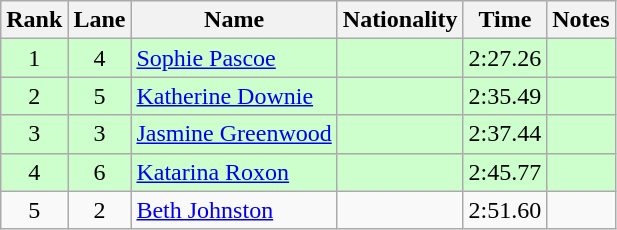<table class="wikitable sortable" style="text-align:center">
<tr>
<th>Rank</th>
<th>Lane</th>
<th>Name</th>
<th>Nationality</th>
<th>Time</th>
<th>Notes</th>
</tr>
<tr bgcolor=ccffcc>
<td>1</td>
<td>4</td>
<td align=left><a href='#'>Sophie Pascoe</a></td>
<td align=left></td>
<td>2:27.26</td>
<td></td>
</tr>
<tr bgcolor=ccffcc>
<td>2</td>
<td>5</td>
<td align=left><a href='#'>Katherine Downie</a></td>
<td align=left></td>
<td>2:35.49</td>
<td></td>
</tr>
<tr bgcolor=ccffcc>
<td>3</td>
<td>3</td>
<td align=left><a href='#'>Jasmine Greenwood</a></td>
<td align=left></td>
<td>2:37.44</td>
<td></td>
</tr>
<tr bgcolor=ccffcc>
<td>4</td>
<td>6</td>
<td align=left><a href='#'>Katarina Roxon</a></td>
<td align=left></td>
<td>2:45.77</td>
<td></td>
</tr>
<tr>
<td>5</td>
<td>2</td>
<td align=left><a href='#'>Beth Johnston</a></td>
<td align=left></td>
<td>2:51.60</td>
<td></td>
</tr>
</table>
